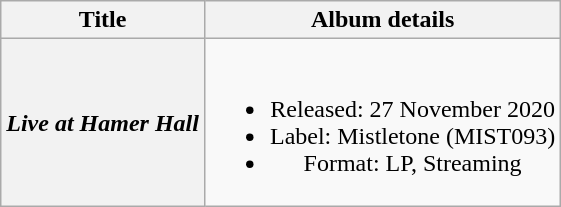<table class="wikitable plainrowheaders" style="text-align:center;">
<tr>
<th>Title</th>
<th>Album details</th>
</tr>
<tr>
<th scope="row"><em>Live at Hamer Hall</em></th>
<td><br><ul><li>Released: 27 November 2020</li><li>Label: Mistletone (MIST093)</li><li>Format: LP, Streaming</li></ul></td>
</tr>
</table>
